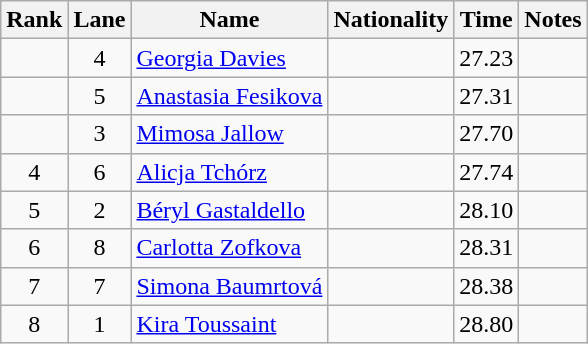<table class="wikitable sortable" style="text-align:center">
<tr>
<th>Rank</th>
<th>Lane</th>
<th>Name</th>
<th>Nationality</th>
<th>Time</th>
<th>Notes</th>
</tr>
<tr>
<td></td>
<td>4</td>
<td align=left><a href='#'>Georgia Davies</a></td>
<td align=left></td>
<td>27.23</td>
<td></td>
</tr>
<tr>
<td></td>
<td>5</td>
<td align=left><a href='#'>Anastasia Fesikova</a></td>
<td align=left></td>
<td>27.31</td>
<td></td>
</tr>
<tr>
<td></td>
<td>3</td>
<td align=left><a href='#'>Mimosa Jallow</a></td>
<td align=left></td>
<td>27.70</td>
<td></td>
</tr>
<tr>
<td>4</td>
<td>6</td>
<td align=left><a href='#'>Alicja Tchórz</a></td>
<td align=left></td>
<td>27.74</td>
<td></td>
</tr>
<tr>
<td>5</td>
<td>2</td>
<td align=left><a href='#'>Béryl Gastaldello</a></td>
<td align=left></td>
<td>28.10</td>
<td></td>
</tr>
<tr>
<td>6</td>
<td>8</td>
<td align=left><a href='#'>Carlotta Zofkova</a></td>
<td align=left></td>
<td>28.31</td>
<td></td>
</tr>
<tr>
<td>7</td>
<td>7</td>
<td align=left><a href='#'>Simona Baumrtová</a></td>
<td align=left></td>
<td>28.38</td>
<td></td>
</tr>
<tr>
<td>8</td>
<td>1</td>
<td align=left><a href='#'>Kira Toussaint</a></td>
<td align=left></td>
<td>28.80</td>
<td></td>
</tr>
</table>
